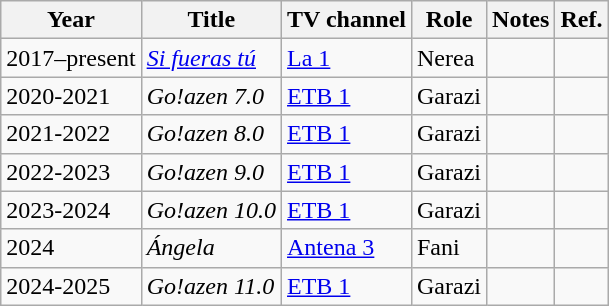<table class="wikitable sortable">
<tr>
<th>Year</th>
<th>Title</th>
<th>TV channel</th>
<th>Role</th>
<th class="unsortable">Notes</th>
<th>Ref.</th>
</tr>
<tr>
<td>2017–present</td>
<td><em><a href='#'>Si fueras tú</a></em></td>
<td><a href='#'>La 1</a></td>
<td>Nerea</td>
<td></td>
<td></td>
</tr>
<tr>
<td>2020-2021</td>
<td><em>Go!azen 7.0</em></td>
<td><a href='#'>ETB 1</a></td>
<td>Garazi</td>
<td></td>
<td></td>
</tr>
<tr>
<td>2021-2022</td>
<td><em>Go!azen 8.0</em></td>
<td><a href='#'>ETB 1</a></td>
<td>Garazi</td>
<td></td>
<td></td>
</tr>
<tr>
<td>2022-2023</td>
<td><em>Go!azen 9.0</em></td>
<td><a href='#'>ETB 1</a></td>
<td>Garazi</td>
<td></td>
<td></td>
</tr>
<tr>
<td>2023-2024</td>
<td><em>Go!azen 10.0</em></td>
<td><a href='#'>ETB 1</a></td>
<td>Garazi</td>
<td></td>
<td></td>
</tr>
<tr>
<td>2024</td>
<td><em>Ángela</em></td>
<td><a href='#'>Antena 3</a></td>
<td>Fani</td>
<td></td>
<td></td>
</tr>
<tr>
<td>2024-2025</td>
<td><em>Go!azen 11.0</em></td>
<td><a href='#'>ETB 1</a></td>
<td>Garazi</td>
<td></td>
<td></td>
</tr>
</table>
